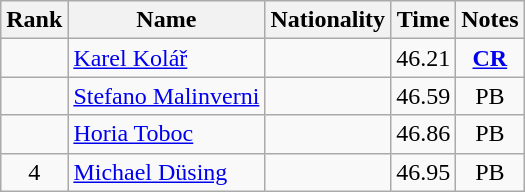<table class="wikitable sortable" style="text-align:center">
<tr>
<th>Rank</th>
<th>Name</th>
<th>Nationality</th>
<th>Time</th>
<th>Notes</th>
</tr>
<tr>
<td></td>
<td align="left"><a href='#'>Karel Kolář</a></td>
<td align=left></td>
<td>46.21</td>
<td><strong><a href='#'>CR</a></strong></td>
</tr>
<tr>
<td></td>
<td align="left"><a href='#'>Stefano Malinverni</a></td>
<td align=left></td>
<td>46.59</td>
<td>PB</td>
</tr>
<tr>
<td></td>
<td align="left"><a href='#'>Horia Toboc</a></td>
<td align=left></td>
<td>46.86</td>
<td>PB</td>
</tr>
<tr>
<td>4</td>
<td align="left"><a href='#'>Michael Düsing</a></td>
<td align=left></td>
<td>46.95</td>
<td>PB</td>
</tr>
</table>
